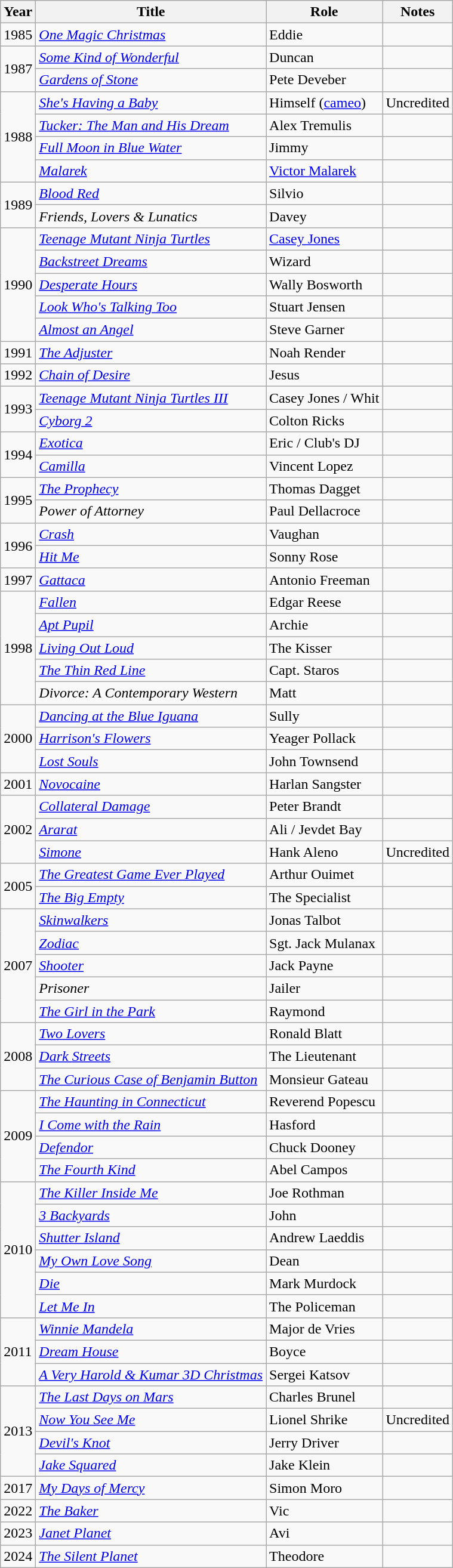<table class="wikitable sortable">
<tr>
<th>Year</th>
<th>Title</th>
<th>Role</th>
<th class="unsortable">Notes</th>
</tr>
<tr>
<td>1985</td>
<td><em><a href='#'>One Magic Christmas</a></em></td>
<td>Eddie</td>
<td></td>
</tr>
<tr>
<td rowspan="2">1987</td>
<td><em><a href='#'>Some Kind of Wonderful</a></em></td>
<td>Duncan</td>
<td></td>
</tr>
<tr>
<td><em><a href='#'>Gardens of Stone</a></em></td>
<td>Pete Deveber</td>
<td></td>
</tr>
<tr>
<td rowspan="4">1988</td>
<td><em><a href='#'>She's Having a Baby</a></em></td>
<td>Himself (<a href='#'>cameo</a>)</td>
<td>Uncredited</td>
</tr>
<tr>
<td><em><a href='#'>Tucker: The Man and His Dream</a></em></td>
<td>Alex Tremulis</td>
<td></td>
</tr>
<tr>
<td><em><a href='#'>Full Moon in Blue Water</a></em></td>
<td>Jimmy</td>
<td></td>
</tr>
<tr>
<td><em><a href='#'>Malarek</a></em></td>
<td><a href='#'>Victor Malarek</a></td>
<td></td>
</tr>
<tr>
<td rowspan="2">1989</td>
<td><em><a href='#'>Blood Red</a></em></td>
<td>Silvio</td>
<td></td>
</tr>
<tr>
<td><em>Friends, Lovers & Lunatics</em></td>
<td>Davey</td>
<td></td>
</tr>
<tr>
<td rowspan="5">1990</td>
<td><em><a href='#'>Teenage Mutant Ninja Turtles</a></em></td>
<td><a href='#'>Casey Jones</a></td>
<td></td>
</tr>
<tr>
<td><em><a href='#'>Backstreet Dreams</a></em></td>
<td>Wizard</td>
<td></td>
</tr>
<tr>
<td><em><a href='#'>Desperate Hours</a></em></td>
<td>Wally Bosworth</td>
<td></td>
</tr>
<tr>
<td><em><a href='#'>Look Who's Talking Too</a></em></td>
<td>Stuart Jensen</td>
<td></td>
</tr>
<tr>
<td><em><a href='#'>Almost an Angel</a></em></td>
<td>Steve Garner</td>
<td></td>
</tr>
<tr>
<td>1991</td>
<td data-sort-value="Adjuster, The"><em><a href='#'>The Adjuster</a></em></td>
<td>Noah Render</td>
<td></td>
</tr>
<tr>
<td>1992</td>
<td><em><a href='#'>Chain of Desire</a></em></td>
<td>Jesus</td>
<td></td>
</tr>
<tr>
<td rowspan="2">1993</td>
<td><em><a href='#'>Teenage Mutant Ninja Turtles III</a></em></td>
<td>Casey Jones / Whit</td>
<td></td>
</tr>
<tr>
<td><em><a href='#'>Cyborg 2</a></em></td>
<td>Colton Ricks</td>
<td></td>
</tr>
<tr>
<td rowspan="2">1994</td>
<td><em><a href='#'>Exotica</a></em></td>
<td>Eric / Club's DJ</td>
<td></td>
</tr>
<tr>
<td><em><a href='#'>Camilla</a></em></td>
<td>Vincent Lopez</td>
<td></td>
</tr>
<tr>
<td rowspan="2">1995</td>
<td data-sort-value="Prophecy, The"><em><a href='#'>The Prophecy</a></em></td>
<td>Thomas Dagget</td>
<td></td>
</tr>
<tr>
<td><em>Power of Attorney</em></td>
<td>Paul Dellacroce</td>
<td></td>
</tr>
<tr>
<td rowspan="2">1996</td>
<td><em><a href='#'>Crash</a></em></td>
<td>Vaughan</td>
<td></td>
</tr>
<tr>
<td><em><a href='#'>Hit Me</a></em></td>
<td>Sonny Rose</td>
<td></td>
</tr>
<tr>
<td>1997</td>
<td><em><a href='#'>Gattaca</a></em></td>
<td>Antonio Freeman</td>
<td></td>
</tr>
<tr>
<td rowspan="5">1998</td>
<td><em><a href='#'>Fallen</a></em></td>
<td>Edgar Reese</td>
<td></td>
</tr>
<tr>
<td><em><a href='#'>Apt Pupil</a></em></td>
<td>Archie</td>
<td></td>
</tr>
<tr>
<td><em><a href='#'>Living Out Loud</a></em></td>
<td>The Kisser</td>
<td></td>
</tr>
<tr>
<td data-sort-value="Thin Red Line, The"><em><a href='#'>The Thin Red Line</a></em></td>
<td>Capt. Staros</td>
<td></td>
</tr>
<tr>
<td><em>Divorce: A Contemporary Western</em></td>
<td>Matt</td>
<td></td>
</tr>
<tr>
<td rowspan="3">2000</td>
<td><em><a href='#'>Dancing at the Blue Iguana</a></em></td>
<td>Sully</td>
<td></td>
</tr>
<tr>
<td><em><a href='#'>Harrison's Flowers</a></em></td>
<td>Yeager Pollack</td>
<td></td>
</tr>
<tr>
<td><em><a href='#'>Lost Souls</a></em></td>
<td>John Townsend</td>
<td></td>
</tr>
<tr>
<td>2001</td>
<td><em><a href='#'>Novocaine</a></em></td>
<td>Harlan Sangster</td>
<td></td>
</tr>
<tr>
<td rowspan="3">2002</td>
<td><em><a href='#'>Collateral Damage</a></em></td>
<td>Peter Brandt</td>
<td></td>
</tr>
<tr>
<td><em><a href='#'>Ararat</a></em></td>
<td>Ali / Jevdet Bay</td>
<td></td>
</tr>
<tr>
<td><em><a href='#'>Simone</a></em></td>
<td>Hank Aleno</td>
<td>Uncredited</td>
</tr>
<tr>
<td rowspan="2">2005</td>
<td data-sort-value="Greatest Game Ever Played, The"><em><a href='#'>The Greatest Game Ever Played</a></em></td>
<td>Arthur Ouimet</td>
<td></td>
</tr>
<tr>
<td data-sort-value="Big Empty, The"><em><a href='#'>The Big Empty</a></em></td>
<td>The Specialist</td>
<td></td>
</tr>
<tr>
<td rowspan="5">2007</td>
<td><em><a href='#'>Skinwalkers</a></em></td>
<td>Jonas Talbot</td>
<td></td>
</tr>
<tr>
<td><em><a href='#'>Zodiac</a></em></td>
<td>Sgt. Jack Mulanax</td>
<td></td>
</tr>
<tr>
<td><em><a href='#'>Shooter</a></em></td>
<td>Jack Payne</td>
<td></td>
</tr>
<tr>
<td><em>Prisoner</em></td>
<td>Jailer</td>
<td></td>
</tr>
<tr>
<td data-sort-value="Girl in the Park, The"><em><a href='#'>The Girl in the Park</a></em></td>
<td>Raymond</td>
<td></td>
</tr>
<tr>
<td rowspan="3">2008</td>
<td><em><a href='#'>Two Lovers</a></em></td>
<td>Ronald Blatt</td>
<td></td>
</tr>
<tr>
<td><em><a href='#'>Dark Streets</a></em></td>
<td>The Lieutenant</td>
<td></td>
</tr>
<tr>
<td data-sort-value="Curious Case of Benjamin Button, The"><em><a href='#'>The Curious Case of Benjamin Button</a></em></td>
<td>Monsieur Gateau</td>
<td></td>
</tr>
<tr>
<td rowspan="4">2009</td>
<td data-sort-value="Haunting in Connecticut, The"><em><a href='#'>The Haunting in Connecticut</a></em></td>
<td>Reverend Popescu</td>
<td></td>
</tr>
<tr>
<td><em><a href='#'>I Come with the Rain</a></em></td>
<td>Hasford</td>
<td></td>
</tr>
<tr>
<td><em><a href='#'>Defendor</a></em></td>
<td>Chuck Dooney</td>
<td></td>
</tr>
<tr>
<td data-sort-value="Fourth Kind, The"><em><a href='#'>The Fourth Kind</a></em></td>
<td>Abel Campos</td>
<td></td>
</tr>
<tr>
<td rowspan="6">2010</td>
<td data-sort-value="Killer Inside Me, The"><em><a href='#'>The Killer Inside Me</a></em></td>
<td>Joe Rothman</td>
<td></td>
</tr>
<tr>
<td><em><a href='#'>3 Backyards</a></em></td>
<td>John</td>
<td></td>
</tr>
<tr>
<td><em><a href='#'>Shutter Island</a></em></td>
<td>Andrew Laeddis</td>
<td></td>
</tr>
<tr>
<td><em><a href='#'>My Own Love Song</a></em></td>
<td>Dean</td>
<td></td>
</tr>
<tr>
<td><em><a href='#'>Die</a></em></td>
<td>Mark Murdock</td>
<td></td>
</tr>
<tr>
<td><em><a href='#'>Let Me In</a></em></td>
<td>The Policeman</td>
<td></td>
</tr>
<tr>
<td rowspan="3">2011</td>
<td><em><a href='#'>Winnie Mandela</a></em></td>
<td>Major de Vries</td>
<td></td>
</tr>
<tr>
<td><em><a href='#'>Dream House</a></em></td>
<td>Boyce</td>
<td></td>
</tr>
<tr>
<td data-sort-value="Very Harold & Kumar 3D Christmas, A"><em><a href='#'>A Very Harold & Kumar 3D Christmas</a></em></td>
<td>Sergei Katsov</td>
<td></td>
</tr>
<tr>
<td rowspan="4">2013</td>
<td data-sort-value="Last Days on Mars, The"><em><a href='#'>The Last Days on Mars</a></em></td>
<td>Charles Brunel</td>
<td></td>
</tr>
<tr>
<td><em><a href='#'>Now You See Me</a></em></td>
<td>Lionel Shrike</td>
<td>Uncredited</td>
</tr>
<tr>
<td><em><a href='#'>Devil's Knot</a></em></td>
<td>Jerry Driver</td>
<td></td>
</tr>
<tr>
<td><em><a href='#'>Jake Squared</a></em></td>
<td>Jake Klein</td>
<td></td>
</tr>
<tr>
<td>2017</td>
<td><em><a href='#'>My Days of Mercy</a></em></td>
<td>Simon Moro</td>
<td></td>
</tr>
<tr>
<td>2022</td>
<td data-sort-value="Baker, The"><em><a href='#'>The Baker</a></em></td>
<td>Vic</td>
<td></td>
</tr>
<tr>
<td>2023</td>
<td><em><a href='#'>Janet Planet</a></em></td>
<td>Avi</td>
<td></td>
</tr>
<tr>
<td>2024</td>
<td><em><a href='#'>The Silent Planet</a></em></td>
<td>Theodore</td>
<td></td>
</tr>
</table>
